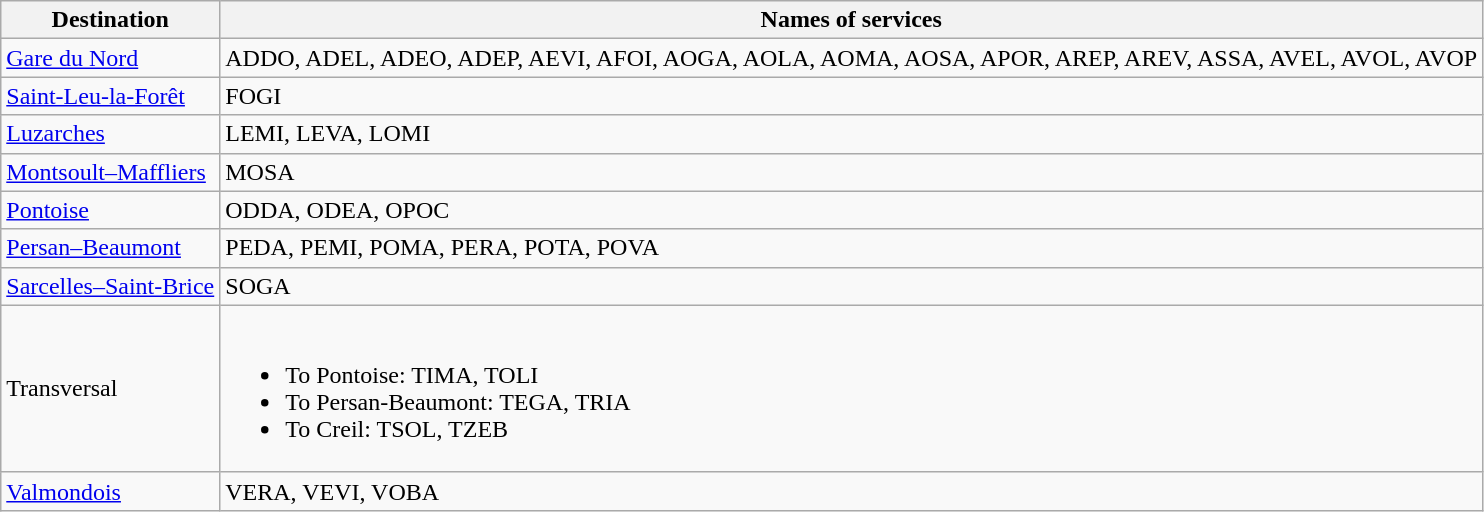<table class="wikitable">
<tr>
<th>Destination</th>
<th>Names of services</th>
</tr>
<tr>
<td><a href='#'>Gare du Nord</a></td>
<td>ADDO, ADEL, ADEO, ADEP, AEVI, AFOI, AOGA, AOLA, AOMA, AOSA, APOR, AREP, AREV, ASSA, AVEL, AVOL, AVOP</td>
</tr>
<tr>
<td><a href='#'>Saint-Leu-la-Forêt</a></td>
<td>FOGI</td>
</tr>
<tr>
<td><a href='#'>Luzarches</a></td>
<td>LEMI, LEVA, LOMI</td>
</tr>
<tr>
<td><a href='#'>Montsoult–Maffliers</a></td>
<td>MOSA</td>
</tr>
<tr>
<td><a href='#'>Pontoise</a></td>
<td>ODDA, ODEA, OPOC</td>
</tr>
<tr>
<td><a href='#'>Persan–Beaumont</a></td>
<td>PEDA, PEMI, POMA, PERA, POTA, POVA</td>
</tr>
<tr>
<td><a href='#'>Sarcelles–Saint-Brice</a></td>
<td>SOGA</td>
</tr>
<tr>
<td>Transversal</td>
<td><br><ul><li>To Pontoise: TIMA, TOLI</li><li>To Persan-Beaumont: TEGA, TRIA</li><li>To Creil: TSOL, TZEB</li></ul></td>
</tr>
<tr>
<td><a href='#'>Valmondois</a></td>
<td>VERA, VEVI, VOBA</td>
</tr>
</table>
